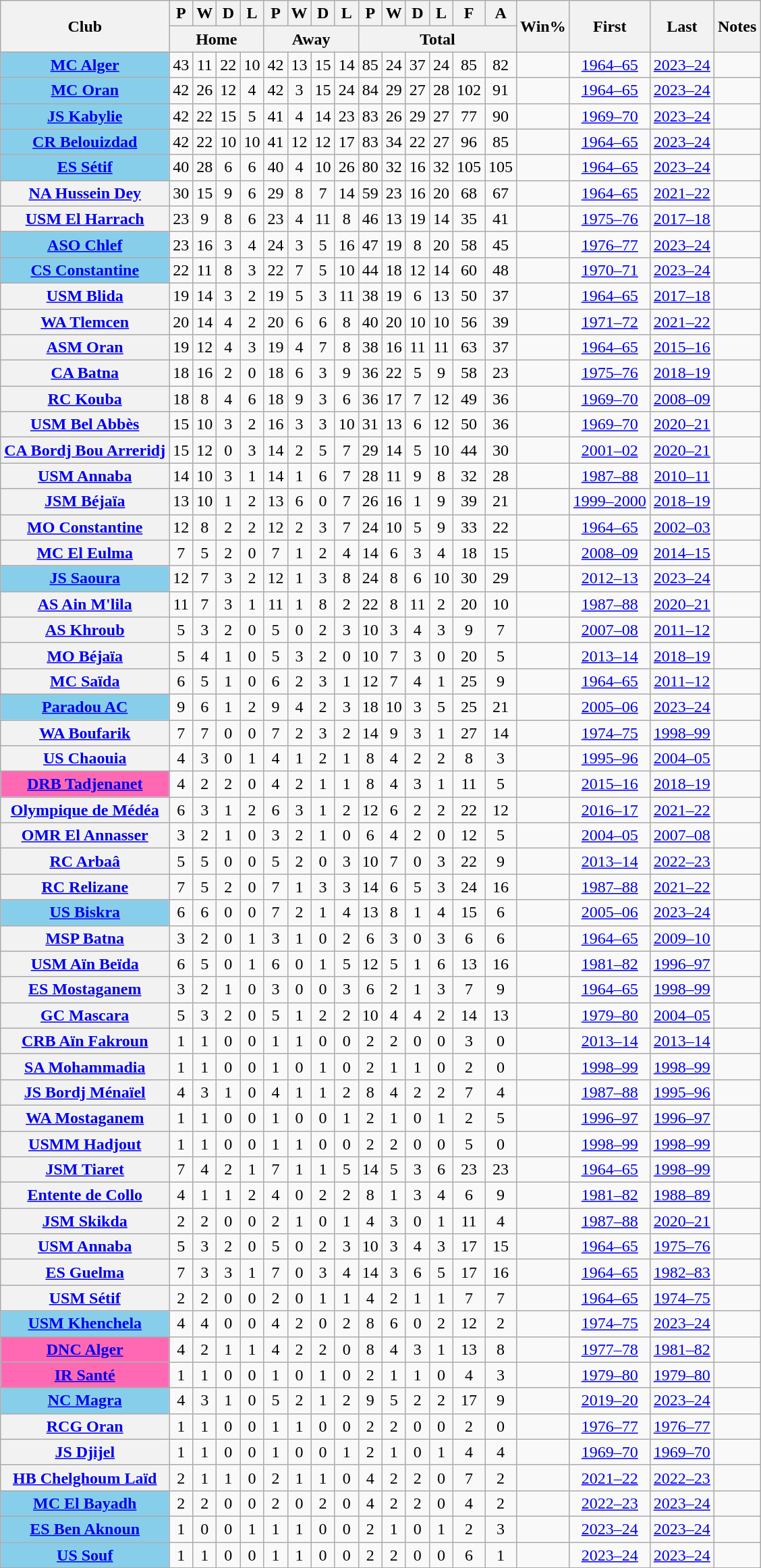<table class="wikitable plainrowheaders sortable" style="text-align:center">
<tr>
<th scope="col" rowspan="2">Club</th>
<th scope=col>P</th>
<th scope=col>W</th>
<th scope=col>D</th>
<th scope=col>L</th>
<th scope=col>P</th>
<th scope=col>W</th>
<th scope=col>D</th>
<th scope=col>L</th>
<th scope=col>P</th>
<th scope=col>W</th>
<th scope=col>D</th>
<th scope=col>L</th>
<th scope=col>F</th>
<th scope=col>A</th>
<th rowspan="2" scope="col">Win%</th>
<th rowspan=2 scope=col>First</th>
<th rowspan=2 scope=col>Last</th>
<th class="unsortable" rowspan=2 scope=col>Notes</th>
</tr>
<tr class="unsortable">
<th colspan="4">Home</th>
<th colspan="4">Away</th>
<th colspan="6">Total</th>
</tr>
<tr>
<th scope="row" style="background:#87CEEB"><a href='#'>MC Alger</a></th>
<td>43</td>
<td>11</td>
<td>22</td>
<td>10</td>
<td>42</td>
<td>13</td>
<td>15</td>
<td>14</td>
<td>85</td>
<td>24</td>
<td>37</td>
<td>24</td>
<td>85</td>
<td>82</td>
<td></td>
<td><a href='#'>1964–65</a></td>
<td><a href='#'>2023–24</a></td>
<td></td>
</tr>
<tr>
<th scope="row" style="background:#87CEEB"><a href='#'>MC Oran</a></th>
<td>42</td>
<td>26</td>
<td>12</td>
<td>4</td>
<td>42</td>
<td>3</td>
<td>15</td>
<td>24</td>
<td>84</td>
<td>29</td>
<td>27</td>
<td>28</td>
<td>102</td>
<td>91</td>
<td></td>
<td><a href='#'>1964–65</a></td>
<td><a href='#'>2023–24</a></td>
<td></td>
</tr>
<tr>
<th scope="row" style="background:#87CEEB"><a href='#'>JS Kabylie</a></th>
<td>42</td>
<td>22</td>
<td>15</td>
<td>5</td>
<td>41</td>
<td>4</td>
<td>14</td>
<td>23</td>
<td>83</td>
<td>26</td>
<td>29</td>
<td>27</td>
<td>77</td>
<td>90</td>
<td></td>
<td><a href='#'>1969–70</a></td>
<td><a href='#'>2023–24</a></td>
<td></td>
</tr>
<tr>
<th scope="row" style="background:#87CEEB"><a href='#'>CR Belouizdad</a></th>
<td>42</td>
<td>22</td>
<td>10</td>
<td>10</td>
<td>41</td>
<td>12</td>
<td>12</td>
<td>17</td>
<td>83</td>
<td>34</td>
<td>22</td>
<td>27</td>
<td>96</td>
<td>85</td>
<td></td>
<td><a href='#'>1964–65</a></td>
<td><a href='#'>2023–24</a></td>
<td></td>
</tr>
<tr>
<th scope="row" style="background:#87CEEB"><a href='#'>ES Sétif</a></th>
<td>40</td>
<td>28</td>
<td>6</td>
<td>6</td>
<td>40</td>
<td>4</td>
<td>10</td>
<td>26</td>
<td>80</td>
<td>32</td>
<td>16</td>
<td>32</td>
<td>105</td>
<td>105</td>
<td></td>
<td><a href='#'>1964–65</a></td>
<td><a href='#'>2023–24</a></td>
<td></td>
</tr>
<tr>
<th scope="row"><a href='#'>NA Hussein Dey</a></th>
<td>30</td>
<td>15</td>
<td>9</td>
<td>6</td>
<td>29</td>
<td>8</td>
<td>7</td>
<td>14</td>
<td>59</td>
<td>23</td>
<td>16</td>
<td>20</td>
<td>68</td>
<td>67</td>
<td></td>
<td><a href='#'>1964–65</a></td>
<td><a href='#'>2021–22</a></td>
<td></td>
</tr>
<tr>
<th scope="row"><a href='#'>USM El Harrach</a></th>
<td>23</td>
<td>9</td>
<td>8</td>
<td>6</td>
<td>23</td>
<td>4</td>
<td>11</td>
<td>8</td>
<td>46</td>
<td>13</td>
<td>19</td>
<td>14</td>
<td>35</td>
<td>41</td>
<td></td>
<td><a href='#'>1975–76</a></td>
<td><a href='#'>2017–18</a></td>
<td></td>
</tr>
<tr>
<th scope="row" style="background:#87CEEB"><a href='#'>ASO Chlef</a></th>
<td>23</td>
<td>16</td>
<td>3</td>
<td>4</td>
<td>24</td>
<td>3</td>
<td>5</td>
<td>16</td>
<td>47</td>
<td>19</td>
<td>8</td>
<td>20</td>
<td>58</td>
<td>45</td>
<td></td>
<td><a href='#'>1976–77</a></td>
<td><a href='#'>2023–24</a></td>
<td></td>
</tr>
<tr>
<th scope="row" style="background:#87CEEB"><a href='#'>CS Constantine</a></th>
<td>22</td>
<td>11</td>
<td>8</td>
<td>3</td>
<td>22</td>
<td>7</td>
<td>5</td>
<td>10</td>
<td>44</td>
<td>18</td>
<td>12</td>
<td>14</td>
<td>60</td>
<td>48</td>
<td></td>
<td><a href='#'>1970–71</a></td>
<td><a href='#'>2023–24</a></td>
<td></td>
</tr>
<tr>
<th scope="row"><a href='#'>USM Blida</a></th>
<td>19</td>
<td>14</td>
<td>3</td>
<td>2</td>
<td>19</td>
<td>5</td>
<td>3</td>
<td>11</td>
<td>38</td>
<td>19</td>
<td>6</td>
<td>13</td>
<td>50</td>
<td>37</td>
<td></td>
<td><a href='#'>1964–65</a></td>
<td><a href='#'>2017–18</a></td>
<td></td>
</tr>
<tr>
<th scope="row"><a href='#'>WA Tlemcen</a></th>
<td>20</td>
<td>14</td>
<td>4</td>
<td>2</td>
<td>20</td>
<td>6</td>
<td>6</td>
<td>8</td>
<td>40</td>
<td>20</td>
<td>10</td>
<td>10</td>
<td>56</td>
<td>39</td>
<td></td>
<td><a href='#'>1971–72</a></td>
<td><a href='#'>2021–22</a></td>
<td></td>
</tr>
<tr>
<th scope="row"><a href='#'>ASM Oran</a></th>
<td>19</td>
<td>12</td>
<td>4</td>
<td>3</td>
<td>19</td>
<td>4</td>
<td>7</td>
<td>8</td>
<td>38</td>
<td>16</td>
<td>11</td>
<td>11</td>
<td>63</td>
<td>37</td>
<td></td>
<td><a href='#'>1964–65</a></td>
<td><a href='#'>2015–16</a></td>
<td></td>
</tr>
<tr>
<th scope="row"><a href='#'>CA Batna</a></th>
<td>18</td>
<td>16</td>
<td>2</td>
<td>0</td>
<td>18</td>
<td>6</td>
<td>3</td>
<td>9</td>
<td>36</td>
<td>22</td>
<td>5</td>
<td>9</td>
<td>58</td>
<td>23</td>
<td></td>
<td><a href='#'>1975–76</a></td>
<td><a href='#'>2018–19</a></td>
<td></td>
</tr>
<tr>
<th scope="row"><a href='#'>RC Kouba</a></th>
<td>18</td>
<td>8</td>
<td>4</td>
<td>6</td>
<td>18</td>
<td>9</td>
<td>3</td>
<td>6</td>
<td>36</td>
<td>17</td>
<td>7</td>
<td>12</td>
<td>49</td>
<td>36</td>
<td></td>
<td><a href='#'>1969–70</a></td>
<td><a href='#'>2008–09</a></td>
<td></td>
</tr>
<tr>
<th scope="row"><a href='#'>USM Bel Abbès</a></th>
<td>15</td>
<td>10</td>
<td>3</td>
<td>2</td>
<td>16</td>
<td>3</td>
<td>3</td>
<td>10</td>
<td>31</td>
<td>13</td>
<td>6</td>
<td>12</td>
<td>50</td>
<td>36</td>
<td></td>
<td><a href='#'>1969–70</a></td>
<td><a href='#'>2020–21</a></td>
<td></td>
</tr>
<tr>
<th scope="row"><a href='#'>CA Bordj Bou Arreridj</a></th>
<td>15</td>
<td>12</td>
<td>0</td>
<td>3</td>
<td>14</td>
<td>2</td>
<td>5</td>
<td>7</td>
<td>29</td>
<td>14</td>
<td>5</td>
<td>10</td>
<td>44</td>
<td>30</td>
<td></td>
<td><a href='#'>2001–02</a></td>
<td><a href='#'>2020–21</a></td>
<td></td>
</tr>
<tr>
<th scope="row"><a href='#'>USM Annaba</a></th>
<td>14</td>
<td>10</td>
<td>3</td>
<td>1</td>
<td>14</td>
<td>1</td>
<td>6</td>
<td>7</td>
<td>28</td>
<td>11</td>
<td>9</td>
<td>8</td>
<td>32</td>
<td>28</td>
<td></td>
<td><a href='#'>1987–88</a></td>
<td><a href='#'>2010–11</a></td>
<td></td>
</tr>
<tr>
<th scope="row"><a href='#'>JSM Béjaïa</a></th>
<td>13</td>
<td>10</td>
<td>1</td>
<td>2</td>
<td>13</td>
<td>6</td>
<td>0</td>
<td>7</td>
<td>26</td>
<td>16</td>
<td>1</td>
<td>9</td>
<td>39</td>
<td>21</td>
<td></td>
<td><a href='#'>1999–2000</a></td>
<td><a href='#'>2018–19</a></td>
<td></td>
</tr>
<tr>
<th scope="row"><a href='#'>MO Constantine</a></th>
<td>12</td>
<td>8</td>
<td>2</td>
<td>2</td>
<td>12</td>
<td>2</td>
<td>3</td>
<td>7</td>
<td>24</td>
<td>10</td>
<td>5</td>
<td>9</td>
<td>33</td>
<td>22</td>
<td></td>
<td><a href='#'>1964–65</a></td>
<td><a href='#'>2002–03</a></td>
<td></td>
</tr>
<tr>
<th scope="row"><a href='#'>MC El Eulma</a></th>
<td>7</td>
<td>5</td>
<td>2</td>
<td>0</td>
<td>7</td>
<td>1</td>
<td>2</td>
<td>4</td>
<td>14</td>
<td>6</td>
<td>3</td>
<td>4</td>
<td>18</td>
<td>15</td>
<td></td>
<td><a href='#'>2008–09</a></td>
<td><a href='#'>2014–15</a></td>
<td></td>
</tr>
<tr>
<th scope="row" style="background:#87CEEB"><a href='#'>JS Saoura</a></th>
<td>12</td>
<td>7</td>
<td>3</td>
<td>2</td>
<td>12</td>
<td>1</td>
<td>3</td>
<td>8</td>
<td>24</td>
<td>8</td>
<td>6</td>
<td>10</td>
<td>30</td>
<td>29</td>
<td></td>
<td><a href='#'>2012–13</a></td>
<td><a href='#'>2023–24</a></td>
<td></td>
</tr>
<tr>
<th scope="row"><a href='#'>AS Ain M'lila</a></th>
<td>11</td>
<td>7</td>
<td>3</td>
<td>1</td>
<td>11</td>
<td>1</td>
<td>8</td>
<td>2</td>
<td>22</td>
<td>8</td>
<td>11</td>
<td>2</td>
<td>20</td>
<td>10</td>
<td></td>
<td><a href='#'>1987–88</a></td>
<td><a href='#'>2020–21</a></td>
<td></td>
</tr>
<tr>
<th scope="row"><a href='#'>AS Khroub</a></th>
<td>5</td>
<td>3</td>
<td>2</td>
<td>0</td>
<td>5</td>
<td>0</td>
<td>2</td>
<td>3</td>
<td>10</td>
<td>3</td>
<td>4</td>
<td>3</td>
<td>9</td>
<td>7</td>
<td></td>
<td><a href='#'>2007–08</a></td>
<td><a href='#'>2011–12</a></td>
<td></td>
</tr>
<tr>
<th scope="row"><a href='#'>MO Béjaïa</a></th>
<td>5</td>
<td>4</td>
<td>1</td>
<td>0</td>
<td>5</td>
<td>3</td>
<td>2</td>
<td>0</td>
<td>10</td>
<td>7</td>
<td>3</td>
<td>0</td>
<td>20</td>
<td>5</td>
<td></td>
<td><a href='#'>2013–14</a></td>
<td><a href='#'>2018–19</a></td>
<td></td>
</tr>
<tr>
<th scope="row"><a href='#'>MC Saïda</a></th>
<td>6</td>
<td>5</td>
<td>1</td>
<td>0</td>
<td>6</td>
<td>2</td>
<td>3</td>
<td>1</td>
<td>12</td>
<td>7</td>
<td>4</td>
<td>1</td>
<td>25</td>
<td>9</td>
<td></td>
<td><a href='#'>1964–65</a></td>
<td><a href='#'>2011–12</a></td>
<td></td>
</tr>
<tr>
<th scope="row" style="background:#87CEEB"><a href='#'>Paradou AC</a></th>
<td>9</td>
<td>6</td>
<td>1</td>
<td>2</td>
<td>9</td>
<td>4</td>
<td>2</td>
<td>3</td>
<td>18</td>
<td>10</td>
<td>3</td>
<td>5</td>
<td>25</td>
<td>21</td>
<td></td>
<td><a href='#'>2005–06</a></td>
<td><a href='#'>2023–24</a></td>
<td></td>
</tr>
<tr>
<th scope="row"><a href='#'>WA Boufarik</a></th>
<td>7</td>
<td>7</td>
<td>0</td>
<td>0</td>
<td>7</td>
<td>2</td>
<td>3</td>
<td>2</td>
<td>14</td>
<td>9</td>
<td>3</td>
<td>1</td>
<td>27</td>
<td>14</td>
<td></td>
<td><a href='#'>1974–75</a></td>
<td><a href='#'>1998–99</a></td>
<td></td>
</tr>
<tr>
<th scope="row"><a href='#'>US Chaouia</a></th>
<td>4</td>
<td>3</td>
<td>0</td>
<td>1</td>
<td>4</td>
<td>1</td>
<td>2</td>
<td>1</td>
<td>8</td>
<td>4</td>
<td>2</td>
<td>2</td>
<td>8</td>
<td>3</td>
<td></td>
<td><a href='#'>1995–96</a></td>
<td><a href='#'>2004–05</a></td>
<td></td>
</tr>
<tr>
<th scope=row style=background:#FF69B4><a href='#'>DRB Tadjenanet</a></th>
<td>4</td>
<td>2</td>
<td>2</td>
<td>0</td>
<td>4</td>
<td>2</td>
<td>1</td>
<td>1</td>
<td>8</td>
<td>4</td>
<td>3</td>
<td>1</td>
<td>11</td>
<td>5</td>
<td></td>
<td><a href='#'>2015–16</a></td>
<td><a href='#'>2018–19</a></td>
<td></td>
</tr>
<tr>
<th scope="row"><a href='#'>Olympique de Médéa</a></th>
<td>6</td>
<td>3</td>
<td>1</td>
<td>2</td>
<td>6</td>
<td>3</td>
<td>1</td>
<td>2</td>
<td>12</td>
<td>6</td>
<td>2</td>
<td>2</td>
<td>22</td>
<td>12</td>
<td></td>
<td><a href='#'>2016–17</a></td>
<td><a href='#'>2021–22</a></td>
<td></td>
</tr>
<tr>
<th scope="row"><a href='#'>OMR El Annasser</a></th>
<td>3</td>
<td>2</td>
<td>1</td>
<td>0</td>
<td>3</td>
<td>2</td>
<td>1</td>
<td>0</td>
<td>6</td>
<td>4</td>
<td>2</td>
<td>0</td>
<td>12</td>
<td>5</td>
<td></td>
<td><a href='#'>2004–05</a></td>
<td><a href='#'>2007–08</a></td>
<td></td>
</tr>
<tr>
<th scope="row"><a href='#'>RC Arbaâ</a></th>
<td>5</td>
<td>5</td>
<td>0</td>
<td>0</td>
<td>5</td>
<td>2</td>
<td>0</td>
<td>3</td>
<td>10</td>
<td>7</td>
<td>0</td>
<td>3</td>
<td>22</td>
<td>9</td>
<td></td>
<td><a href='#'>2013–14</a></td>
<td><a href='#'>2022–23</a></td>
<td></td>
</tr>
<tr>
<th scope="row"><a href='#'>RC Relizane</a></th>
<td>7</td>
<td>5</td>
<td>2</td>
<td>0</td>
<td>7</td>
<td>1</td>
<td>3</td>
<td>3</td>
<td>14</td>
<td>6</td>
<td>5</td>
<td>3</td>
<td>24</td>
<td>16</td>
<td></td>
<td><a href='#'>1987–88</a></td>
<td><a href='#'>2021–22</a></td>
<td></td>
</tr>
<tr>
<th scope="row" style="background:#87CEEB"><a href='#'>US Biskra</a></th>
<td>6</td>
<td>6</td>
<td>0</td>
<td>0</td>
<td>7</td>
<td>2</td>
<td>1</td>
<td>4</td>
<td>13</td>
<td>8</td>
<td>1</td>
<td>4</td>
<td>15</td>
<td>6</td>
<td></td>
<td><a href='#'>2005–06</a></td>
<td><a href='#'>2023–24</a></td>
<td></td>
</tr>
<tr>
<th scope="row"><a href='#'>MSP Batna</a></th>
<td>3</td>
<td>2</td>
<td>0</td>
<td>1</td>
<td>3</td>
<td>1</td>
<td>0</td>
<td>2</td>
<td>6</td>
<td>3</td>
<td>0</td>
<td>3</td>
<td>6</td>
<td>6</td>
<td></td>
<td><a href='#'>1964–65</a></td>
<td><a href='#'>2009–10</a></td>
<td></td>
</tr>
<tr>
<th scope="row"><a href='#'>USM Aïn Beïda</a></th>
<td>6</td>
<td>5</td>
<td>0</td>
<td>1</td>
<td>6</td>
<td>0</td>
<td>1</td>
<td>5</td>
<td>12</td>
<td>5</td>
<td>1</td>
<td>6</td>
<td>13</td>
<td>16</td>
<td></td>
<td><a href='#'>1981–82</a></td>
<td><a href='#'>1996–97</a></td>
<td></td>
</tr>
<tr>
<th scope="row"><a href='#'>ES Mostaganem</a></th>
<td>3</td>
<td>2</td>
<td>1</td>
<td>0</td>
<td>3</td>
<td>0</td>
<td>0</td>
<td>3</td>
<td>6</td>
<td>2</td>
<td>1</td>
<td>3</td>
<td>7</td>
<td>9</td>
<td></td>
<td><a href='#'>1964–65</a></td>
<td><a href='#'>1998–99</a></td>
<td></td>
</tr>
<tr>
<th scope="row"><a href='#'>GC Mascara</a></th>
<td>5</td>
<td>3</td>
<td>2</td>
<td>0</td>
<td>5</td>
<td>1</td>
<td>2</td>
<td>2</td>
<td>10</td>
<td>4</td>
<td>4</td>
<td>2</td>
<td>14</td>
<td>13</td>
<td></td>
<td><a href='#'>1979–80</a></td>
<td><a href='#'>2004–05</a></td>
<td></td>
</tr>
<tr>
<th scope="row"><a href='#'>CRB Aïn Fakroun</a></th>
<td>1</td>
<td>1</td>
<td>0</td>
<td>0</td>
<td>1</td>
<td>1</td>
<td>0</td>
<td>0</td>
<td>2</td>
<td>2</td>
<td>0</td>
<td>0</td>
<td>3</td>
<td>0</td>
<td></td>
<td><a href='#'>2013–14</a></td>
<td><a href='#'>2013–14</a></td>
<td></td>
</tr>
<tr>
<th scope="row"><a href='#'>SA Mohammadia</a></th>
<td>1</td>
<td>1</td>
<td>0</td>
<td>0</td>
<td>1</td>
<td>0</td>
<td>1</td>
<td>0</td>
<td>2</td>
<td>1</td>
<td>1</td>
<td>0</td>
<td>2</td>
<td>0</td>
<td></td>
<td><a href='#'>1998–99</a></td>
<td><a href='#'>1998–99</a></td>
<td></td>
</tr>
<tr>
<th scope="row"><a href='#'>JS Bordj Ménaïel</a></th>
<td>4</td>
<td>3</td>
<td>1</td>
<td>0</td>
<td>4</td>
<td>1</td>
<td>1</td>
<td>2</td>
<td>8</td>
<td>4</td>
<td>2</td>
<td>2</td>
<td>7</td>
<td>4</td>
<td></td>
<td><a href='#'>1987–88</a></td>
<td><a href='#'>1995–96</a></td>
<td></td>
</tr>
<tr>
<th scope="row"><a href='#'>WA Mostaganem</a></th>
<td>1</td>
<td>1</td>
<td>0</td>
<td>0</td>
<td>1</td>
<td>0</td>
<td>0</td>
<td>1</td>
<td>2</td>
<td>1</td>
<td>0</td>
<td>1</td>
<td>2</td>
<td>5</td>
<td></td>
<td><a href='#'>1996–97</a></td>
<td><a href='#'>1996–97</a></td>
<td></td>
</tr>
<tr>
<th scope="row"><a href='#'>USMM Hadjout</a></th>
<td>1</td>
<td>1</td>
<td>0</td>
<td>0</td>
<td>1</td>
<td>1</td>
<td>0</td>
<td>0</td>
<td>2</td>
<td>2</td>
<td>0</td>
<td>0</td>
<td>5</td>
<td>0</td>
<td></td>
<td><a href='#'>1998–99</a></td>
<td><a href='#'>1998–99</a></td>
<td></td>
</tr>
<tr>
<th scope="row"><a href='#'>JSM Tiaret</a></th>
<td>7</td>
<td>4</td>
<td>2</td>
<td>1</td>
<td>7</td>
<td>1</td>
<td>1</td>
<td>5</td>
<td>14</td>
<td>5</td>
<td>3</td>
<td>6</td>
<td>23</td>
<td>23</td>
<td></td>
<td><a href='#'>1964–65</a></td>
<td><a href='#'>1998–99</a></td>
<td></td>
</tr>
<tr>
<th scope="row"><a href='#'>Entente de Collo</a></th>
<td>4</td>
<td>1</td>
<td>1</td>
<td>2</td>
<td>4</td>
<td>0</td>
<td>2</td>
<td>2</td>
<td>8</td>
<td>1</td>
<td>3</td>
<td>4</td>
<td>6</td>
<td>9</td>
<td></td>
<td><a href='#'>1981–82</a></td>
<td><a href='#'>1988–89</a></td>
<td></td>
</tr>
<tr>
<th scope="row"><a href='#'>JSM Skikda</a></th>
<td>2</td>
<td>2</td>
<td>0</td>
<td>0</td>
<td>2</td>
<td>1</td>
<td>0</td>
<td>1</td>
<td>4</td>
<td>3</td>
<td>0</td>
<td>1</td>
<td>11</td>
<td>4</td>
<td></td>
<td><a href='#'>1987–88</a></td>
<td><a href='#'>2020–21</a></td>
<td></td>
</tr>
<tr>
<th scope="row"><a href='#'>USM Annaba</a></th>
<td>5</td>
<td>3</td>
<td>2</td>
<td>0</td>
<td>5</td>
<td>0</td>
<td>2</td>
<td>3</td>
<td>10</td>
<td>3</td>
<td>4</td>
<td>3</td>
<td>17</td>
<td>15</td>
<td></td>
<td><a href='#'>1964–65</a></td>
<td><a href='#'>1975–76</a></td>
<td></td>
</tr>
<tr>
<th scope="row"><a href='#'>ES Guelma</a></th>
<td>7</td>
<td>3</td>
<td>3</td>
<td>1</td>
<td>7</td>
<td>0</td>
<td>3</td>
<td>4</td>
<td>14</td>
<td>3</td>
<td>6</td>
<td>5</td>
<td>17</td>
<td>16</td>
<td></td>
<td><a href='#'>1964–65</a></td>
<td><a href='#'>1982–83</a></td>
<td></td>
</tr>
<tr>
<th scope="row"><a href='#'>USM Sétif</a></th>
<td>2</td>
<td>2</td>
<td>0</td>
<td>0</td>
<td>2</td>
<td>0</td>
<td>1</td>
<td>1</td>
<td>4</td>
<td>2</td>
<td>1</td>
<td>1</td>
<td>7</td>
<td>7</td>
<td></td>
<td><a href='#'>1964–65</a></td>
<td><a href='#'>1974–75</a></td>
<td></td>
</tr>
<tr>
<th scope="row" style="background:#87CEEB"><a href='#'>USM Khenchela</a></th>
<td>4</td>
<td>4</td>
<td>0</td>
<td>0</td>
<td>4</td>
<td>2</td>
<td>0</td>
<td>2</td>
<td>8</td>
<td>6</td>
<td>0</td>
<td>2</td>
<td>12</td>
<td>2</td>
<td></td>
<td><a href='#'>1974–75</a></td>
<td><a href='#'>2023–24</a></td>
<td></td>
</tr>
<tr>
<th scope=row style=background:#FF69B4><a href='#'>DNC Alger</a></th>
<td>4</td>
<td>2</td>
<td>1</td>
<td>1</td>
<td>4</td>
<td>2</td>
<td>2</td>
<td>0</td>
<td>8</td>
<td>4</td>
<td>3</td>
<td>1</td>
<td>13</td>
<td>8</td>
<td></td>
<td><a href='#'>1977–78</a></td>
<td><a href='#'>1981–82</a></td>
<td></td>
</tr>
<tr>
<th scope=row style=background:#FF69B4><a href='#'>IR Santé</a></th>
<td>1</td>
<td>1</td>
<td>0</td>
<td>0</td>
<td>1</td>
<td>0</td>
<td>1</td>
<td>0</td>
<td>2</td>
<td>1</td>
<td>1</td>
<td>0</td>
<td>4</td>
<td>3</td>
<td></td>
<td><a href='#'>1979–80</a></td>
<td><a href='#'>1979–80</a></td>
<td></td>
</tr>
<tr>
<th scope="row" style="background:#87CEEB"><a href='#'>NC Magra</a></th>
<td>4</td>
<td>3</td>
<td>1</td>
<td>0</td>
<td>5</td>
<td>2</td>
<td>1</td>
<td>2</td>
<td>9</td>
<td>5</td>
<td>2</td>
<td>2</td>
<td>17</td>
<td>9</td>
<td></td>
<td><a href='#'>2019–20</a></td>
<td><a href='#'>2023–24</a></td>
<td></td>
</tr>
<tr>
<th scope="row"><a href='#'>RCG Oran</a></th>
<td>1</td>
<td>1</td>
<td>0</td>
<td>0</td>
<td>1</td>
<td>1</td>
<td>0</td>
<td>0</td>
<td>2</td>
<td>2</td>
<td>0</td>
<td>0</td>
<td>2</td>
<td>0</td>
<td></td>
<td><a href='#'>1976–77</a></td>
<td><a href='#'>1976–77</a></td>
<td></td>
</tr>
<tr>
<th scope="row"><a href='#'>JS Djijel</a></th>
<td>1</td>
<td>1</td>
<td>0</td>
<td>0</td>
<td>1</td>
<td>0</td>
<td>0</td>
<td>1</td>
<td>2</td>
<td>1</td>
<td>0</td>
<td>1</td>
<td>4</td>
<td>4</td>
<td></td>
<td><a href='#'>1969–70</a></td>
<td><a href='#'>1969–70</a></td>
<td></td>
</tr>
<tr>
<th scope="row"><a href='#'>HB Chelghoum Laïd</a></th>
<td>2</td>
<td>1</td>
<td>1</td>
<td>0</td>
<td>2</td>
<td>1</td>
<td>1</td>
<td>0</td>
<td>4</td>
<td>2</td>
<td>2</td>
<td>0</td>
<td>7</td>
<td>2</td>
<td></td>
<td><a href='#'>2021–22</a></td>
<td><a href='#'>2022–23</a></td>
<td></td>
</tr>
<tr>
<th scope="row" style="background:#87CEEB"><a href='#'>MC El Bayadh</a></th>
<td>2</td>
<td>2</td>
<td>0</td>
<td>0</td>
<td>2</td>
<td>0</td>
<td>2</td>
<td>0</td>
<td>4</td>
<td>2</td>
<td>2</td>
<td>0</td>
<td>4</td>
<td>2</td>
<td></td>
<td><a href='#'>2022–23</a></td>
<td><a href='#'>2023–24</a></td>
<td></td>
</tr>
<tr>
<th scope="row" style="background:#87CEEB"><a href='#'>ES Ben Aknoun</a></th>
<td>1</td>
<td>0</td>
<td>0</td>
<td>1</td>
<td>1</td>
<td>1</td>
<td>0</td>
<td>0</td>
<td>2</td>
<td>1</td>
<td>0</td>
<td>1</td>
<td>2</td>
<td>3</td>
<td></td>
<td><a href='#'>2023–24</a></td>
<td><a href='#'>2023–24</a></td>
<td></td>
</tr>
<tr>
<th scope="row" style="background:#87CEEB"><a href='#'>US Souf</a></th>
<td>1</td>
<td>1</td>
<td>0</td>
<td>0</td>
<td>1</td>
<td>1</td>
<td>0</td>
<td>0</td>
<td>2</td>
<td>2</td>
<td>0</td>
<td>0</td>
<td>6</td>
<td>1</td>
<td></td>
<td><a href='#'>2023–24</a></td>
<td><a href='#'>2023–24</a></td>
<td></td>
</tr>
<tr>
</tr>
</table>
